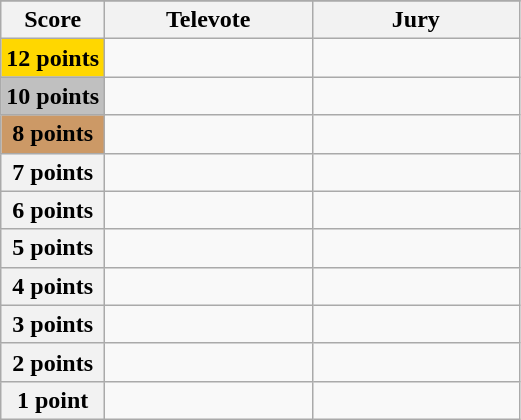<table class="wikitable">
<tr>
</tr>
<tr>
<th scope="col" width="20%">Score</th>
<th scope="col" width="40%">Televote</th>
<th scope="col" width="40%">Jury</th>
</tr>
<tr>
<th scope="row" style="background:gold">12 points</th>
<td></td>
<td></td>
</tr>
<tr>
<th scope="row" style="background:silver">10 points</th>
<td></td>
<td></td>
</tr>
<tr>
<th scope="row" style="background:#CC9966">8 points</th>
<td></td>
<td></td>
</tr>
<tr>
<th scope="row">7 points</th>
<td></td>
<td></td>
</tr>
<tr>
<th scope="row">6 points</th>
<td></td>
<td></td>
</tr>
<tr>
<th scope="row">5 points</th>
<td></td>
<td></td>
</tr>
<tr>
<th scope="row">4 points</th>
<td></td>
<td></td>
</tr>
<tr>
<th scope="row">3 points</th>
<td></td>
<td></td>
</tr>
<tr>
<th scope="row">2 points</th>
<td></td>
<td></td>
</tr>
<tr>
<th scope="row">1 point</th>
<td></td>
<td></td>
</tr>
</table>
